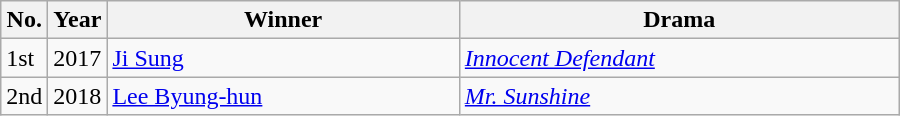<table class="wikitable" style="width:600px">
<tr>
<th width=10>No.</th>
<th width=10>Year</th>
<th>Winner</th>
<th>Drama</th>
</tr>
<tr>
<td>1st</td>
<td>2017</td>
<td><a href='#'>Ji Sung</a></td>
<td><em><a href='#'>Innocent Defendant</a></em></td>
</tr>
<tr>
<td>2nd</td>
<td>2018</td>
<td><a href='#'>Lee Byung-hun</a></td>
<td><em><a href='#'>Mr. Sunshine</a></em></td>
</tr>
</table>
